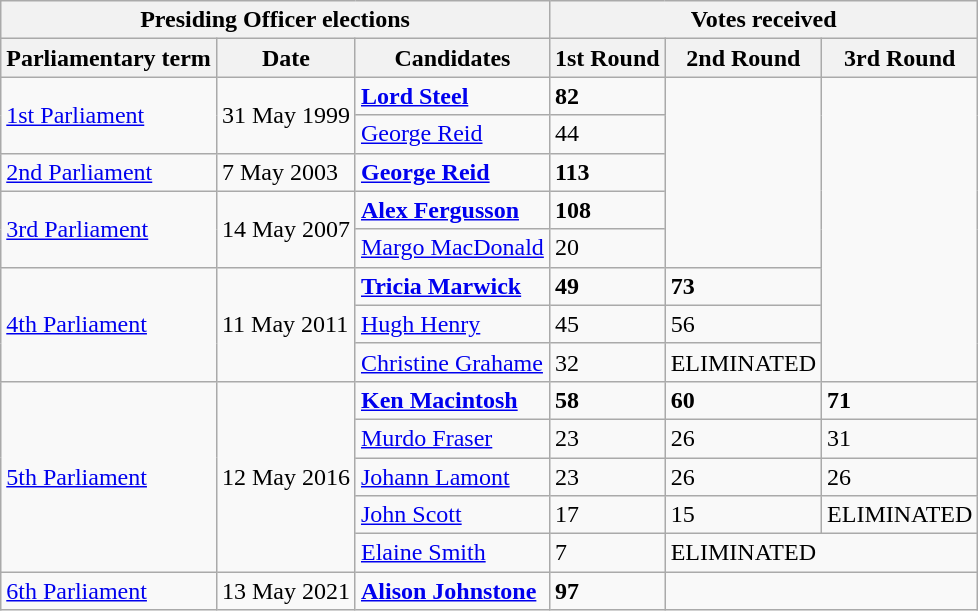<table class="wikitable">
<tr>
<th colspan="3">Presiding Officer elections</th>
<th colspan="3">Votes received</th>
</tr>
<tr>
<th>Parliamentary term</th>
<th>Date</th>
<th colspan="1">Candidates</th>
<th>1st Round</th>
<th>2nd Round</th>
<th>3rd Round</th>
</tr>
<tr>
<td rowspan="2"><a href='#'>1st Parliament</a></td>
<td rowspan="2">31 May 1999</td>
<td><strong><a href='#'>Lord Steel</a></strong></td>
<td><strong>82</strong></td>
<td rowspan="5"></td>
<td rowspan="8"></td>
</tr>
<tr>
<td><a href='#'>George Reid</a></td>
<td>44</td>
</tr>
<tr>
<td><a href='#'>2nd Parliament</a></td>
<td>7 May 2003 </td>
<td><strong><a href='#'>George Reid</a></strong></td>
<td><strong>113</strong></td>
</tr>
<tr>
<td rowspan="2"><a href='#'>3rd Parliament</a></td>
<td rowspan="2">14 May 2007</td>
<td><strong><a href='#'>Alex Fergusson</a></strong></td>
<td><strong>108</strong></td>
</tr>
<tr>
<td><a href='#'>Margo MacDonald</a></td>
<td>20</td>
</tr>
<tr>
<td rowspan="3"><a href='#'>4th Parliament</a></td>
<td rowspan="3">11 May 2011</td>
<td><strong><a href='#'>Tricia Marwick</a></strong></td>
<td><strong>49</strong></td>
<td><strong>73</strong></td>
</tr>
<tr>
<td><a href='#'>Hugh Henry</a></td>
<td>45</td>
<td>56</td>
</tr>
<tr>
<td><a href='#'>Christine Grahame</a></td>
<td>32</td>
<td>ELIMINATED</td>
</tr>
<tr>
<td rowspan="5"><a href='#'>5th Parliament</a></td>
<td rowspan="5">12 May 2016</td>
<td><strong><a href='#'>Ken Macintosh</a></strong></td>
<td><strong>58</strong></td>
<td><strong>60</strong></td>
<td><strong>71</strong></td>
</tr>
<tr>
<td><a href='#'>Murdo Fraser</a></td>
<td>23</td>
<td>26</td>
<td>31</td>
</tr>
<tr>
<td><a href='#'>Johann Lamont</a></td>
<td>23</td>
<td>26</td>
<td>26</td>
</tr>
<tr>
<td><a href='#'>John Scott</a></td>
<td>17</td>
<td>15</td>
<td>ELIMINATED</td>
</tr>
<tr>
<td><a href='#'>Elaine Smith</a></td>
<td>7</td>
<td colspan="2">ELIMINATED</td>
</tr>
<tr>
<td><a href='#'>6th Parliament</a></td>
<td>13 May 2021</td>
<td><strong><a href='#'>Alison Johnstone</a></strong></td>
<td><strong>97</strong></td>
<td colspan="2"></td>
</tr>
</table>
